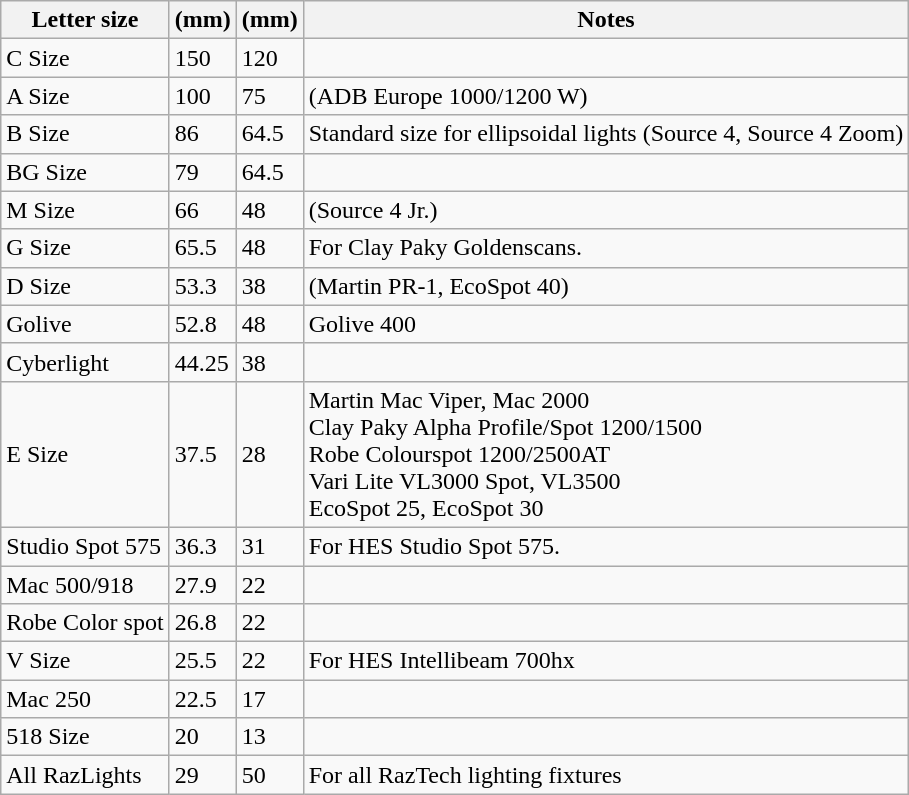<table align="centre" class="wikitable">
<tr>
<th>Letter size</th>
<th> (mm)</th>
<th> (mm)</th>
<th>Notes</th>
</tr>
<tr>
<td>C Size</td>
<td>150</td>
<td>120</td>
<td></td>
</tr>
<tr>
<td>A Size</td>
<td>100</td>
<td>75</td>
<td>(ADB Europe 1000/1200 W)</td>
</tr>
<tr>
<td>B Size</td>
<td>86</td>
<td>64.5</td>
<td>Standard size for ellipsoidal lights (Source 4, Source 4 Zoom)</td>
</tr>
<tr>
<td>BG Size</td>
<td>79</td>
<td>64.5</td>
<td></td>
</tr>
<tr>
<td>M Size</td>
<td>66</td>
<td>48</td>
<td>(Source 4 Jr.)</td>
</tr>
<tr>
<td>G Size</td>
<td>65.5</td>
<td>48</td>
<td>For Clay Paky Goldenscans.</td>
</tr>
<tr>
<td>D Size</td>
<td>53.3</td>
<td>38</td>
<td>(Martin PR-1, EcoSpot 40)</td>
</tr>
<tr>
<td>Golive</td>
<td>52.8</td>
<td>48</td>
<td>Golive 400</td>
</tr>
<tr>
<td>Cyberlight</td>
<td>44.25</td>
<td>38</td>
<td></td>
</tr>
<tr>
<td>E Size</td>
<td>37.5</td>
<td>28</td>
<td>Martin Mac Viper, Mac 2000<br>Clay Paky Alpha Profile/Spot 1200/1500<br>Robe Colourspot 1200/2500AT<br>Vari Lite VL3000 Spot, VL3500<br>EcoSpot 25, EcoSpot 30</td>
</tr>
<tr>
<td>Studio Spot 575</td>
<td>36.3</td>
<td>31</td>
<td>For HES Studio Spot 575.</td>
</tr>
<tr>
<td>Mac 500/918</td>
<td>27.9</td>
<td>22</td>
<td></td>
</tr>
<tr>
<td>Robe Color spot</td>
<td>26.8</td>
<td>22</td>
<td></td>
</tr>
<tr>
<td>V Size</td>
<td>25.5</td>
<td>22</td>
<td>For HES Intellibeam 700hx</td>
</tr>
<tr>
<td>Mac 250</td>
<td>22.5</td>
<td>17</td>
<td></td>
</tr>
<tr>
<td>518 Size</td>
<td>20</td>
<td>13</td>
<td></td>
</tr>
<tr>
<td>All RazLights</td>
<td>29</td>
<td>50</td>
<td>For all RazTech lighting fixtures</td>
</tr>
</table>
